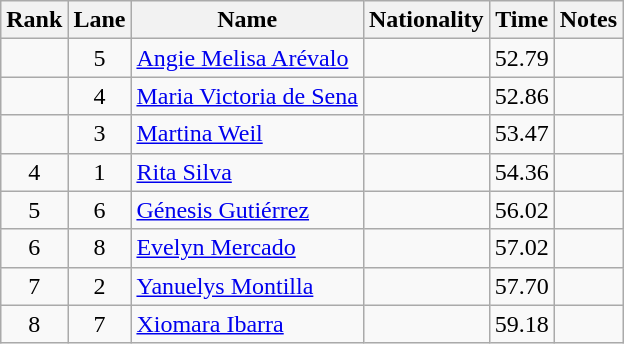<table class="wikitable sortable" style="text-align:center">
<tr>
<th>Rank</th>
<th>Lane</th>
<th>Name</th>
<th>Nationality</th>
<th>Time</th>
<th>Notes</th>
</tr>
<tr>
<td></td>
<td>5</td>
<td align=left><a href='#'>Angie Melisa Arévalo</a></td>
<td align=left></td>
<td>52.79</td>
<td></td>
</tr>
<tr>
<td></td>
<td>4</td>
<td align=left><a href='#'>Maria Victoria de Sena</a></td>
<td align=left></td>
<td>52.86</td>
<td></td>
</tr>
<tr>
<td></td>
<td>3</td>
<td align=left><a href='#'>Martina Weil</a></td>
<td align=left></td>
<td>53.47</td>
<td></td>
</tr>
<tr>
<td>4</td>
<td>1</td>
<td align=left><a href='#'>Rita Silva</a></td>
<td align=left></td>
<td>54.36</td>
<td></td>
</tr>
<tr>
<td>5</td>
<td>6</td>
<td align=left><a href='#'>Génesis Gutiérrez</a></td>
<td align=left></td>
<td>56.02</td>
<td></td>
</tr>
<tr>
<td>6</td>
<td>8</td>
<td align=left><a href='#'>Evelyn Mercado</a></td>
<td align=left></td>
<td>57.02</td>
<td></td>
</tr>
<tr>
<td>7</td>
<td>2</td>
<td align=left><a href='#'>Yanuelys Montilla</a></td>
<td align=left></td>
<td>57.70</td>
<td></td>
</tr>
<tr>
<td>8</td>
<td>7</td>
<td align=left><a href='#'>Xiomara Ibarra</a></td>
<td align=left></td>
<td>59.18</td>
<td></td>
</tr>
</table>
